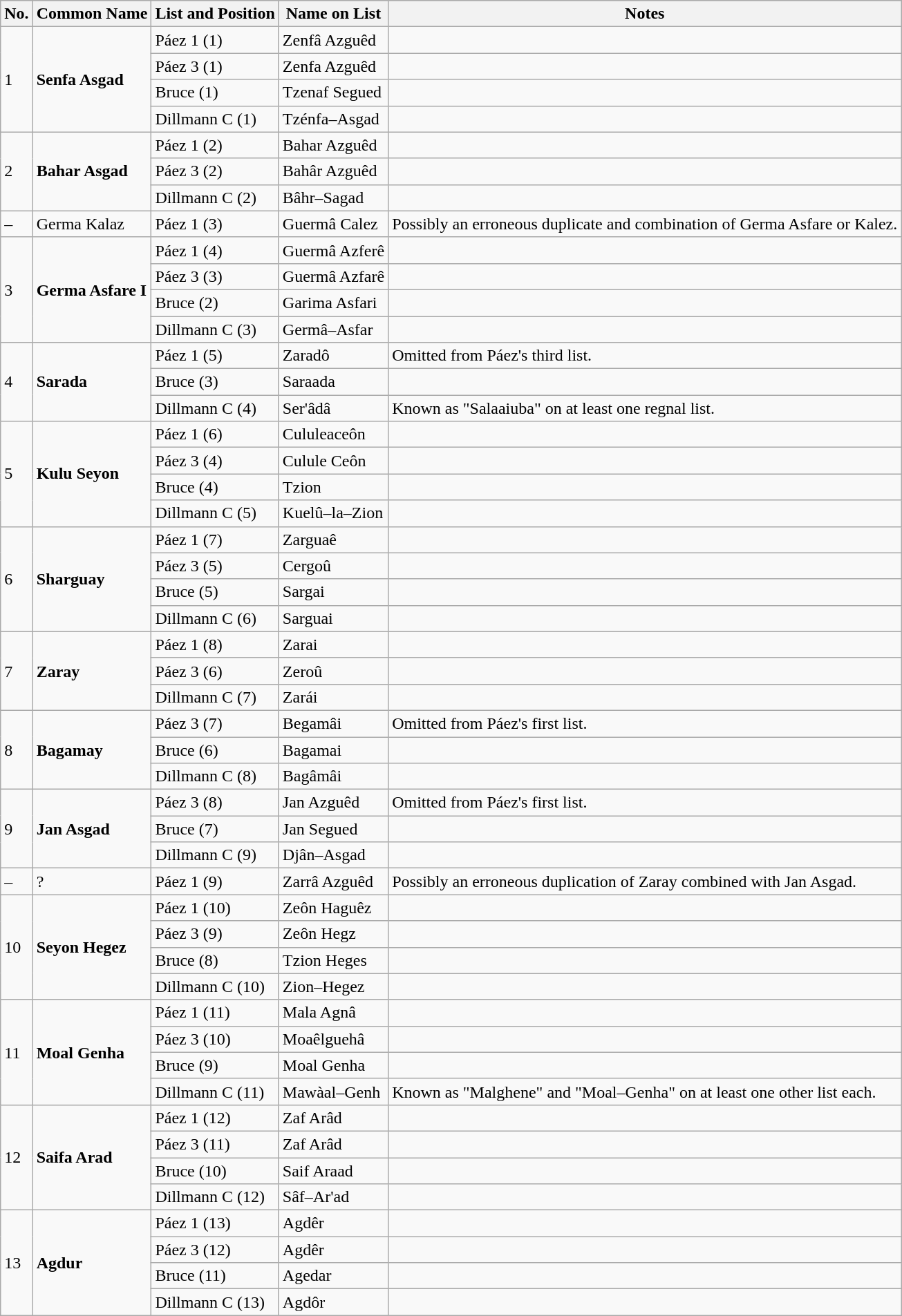<table class="wikitable">
<tr>
<th>No.</th>
<th>Common Name</th>
<th>List and Position</th>
<th>Name on List</th>
<th>Notes</th>
</tr>
<tr>
<td rowspan="4">1</td>
<td rowspan="4"><strong>Senfa Asgad</strong></td>
<td>Páez 1 (1)</td>
<td>Zenfâ Azguêd</td>
<td></td>
</tr>
<tr>
<td>Páez 3 (1)</td>
<td>Zenfa Azguêd</td>
<td></td>
</tr>
<tr>
<td>Bruce (1)</td>
<td>Tzenaf Segued</td>
<td></td>
</tr>
<tr>
<td>Dillmann C (1)</td>
<td>Tzénfa–Asgad</td>
<td></td>
</tr>
<tr>
<td rowspan="3">2</td>
<td rowspan="3"><strong>Bahar Asgad</strong></td>
<td>Páez 1 (2)</td>
<td>Bahar Azguêd</td>
<td></td>
</tr>
<tr>
<td>Páez 3 (2)</td>
<td>Bahâr Azguêd</td>
<td></td>
</tr>
<tr>
<td>Dillmann C (2)</td>
<td>Bâhr–Sagad</td>
<td></td>
</tr>
<tr>
<td>–</td>
<td>Germa Kalaz</td>
<td>Páez 1 (3)</td>
<td>Guermâ Calez</td>
<td>Possibly an erroneous duplicate and combination of Germa Asfare or Kalez.</td>
</tr>
<tr>
<td rowspan="4">3</td>
<td rowspan="4"><strong>Germa Asfare I</strong></td>
<td>Páez 1 (4)</td>
<td>Guermâ Azferê</td>
<td></td>
</tr>
<tr>
<td>Páez 3 (3)</td>
<td>Guermâ Azfarê</td>
<td></td>
</tr>
<tr>
<td>Bruce (2)</td>
<td>Garima Asfari</td>
<td></td>
</tr>
<tr>
<td>Dillmann C (3)</td>
<td>Germâ–Asfar</td>
<td></td>
</tr>
<tr>
<td rowspan="3">4</td>
<td rowspan="3"><strong>Sarada</strong></td>
<td>Páez 1 (5)</td>
<td>Zaradô</td>
<td>Omitted from Páez's third list.</td>
</tr>
<tr>
<td>Bruce (3)</td>
<td>Saraada</td>
<td></td>
</tr>
<tr>
<td>Dillmann C (4)</td>
<td>Ser'âdâ</td>
<td>Known as "Salaaiuba" on at least one regnal list.</td>
</tr>
<tr>
<td rowspan="4">5</td>
<td rowspan="4"><strong>Kulu Seyon</strong></td>
<td>Páez 1 (6)</td>
<td>Cululeaceôn</td>
<td></td>
</tr>
<tr>
<td>Páez 3 (4)</td>
<td>Culule Ceôn</td>
<td></td>
</tr>
<tr>
<td>Bruce (4)</td>
<td>Tzion</td>
<td></td>
</tr>
<tr>
<td>Dillmann C (5)</td>
<td>Kuelû–la–Zion</td>
<td></td>
</tr>
<tr>
<td rowspan="4">6</td>
<td rowspan="4"><strong>Sharguay</strong></td>
<td>Páez 1 (7)</td>
<td>Zarguaê</td>
<td></td>
</tr>
<tr>
<td>Páez 3 (5)</td>
<td>Cergoû</td>
<td></td>
</tr>
<tr>
<td>Bruce (5)</td>
<td>Sargai</td>
<td></td>
</tr>
<tr>
<td>Dillmann C (6)</td>
<td>Sarguai</td>
<td></td>
</tr>
<tr>
<td rowspan="3">7</td>
<td rowspan="3"><strong>Zaray</strong></td>
<td>Páez 1 (8)</td>
<td>Zarai</td>
<td></td>
</tr>
<tr>
<td>Páez 3 (6)</td>
<td>Zeroû</td>
<td></td>
</tr>
<tr>
<td>Dillmann C (7)</td>
<td>Zarái</td>
<td></td>
</tr>
<tr>
<td rowspan="3">8</td>
<td rowspan="3"><strong>Bagamay</strong></td>
<td>Páez 3 (7)</td>
<td>Begamâi</td>
<td>Omitted from Páez's first list.</td>
</tr>
<tr>
<td>Bruce (6)</td>
<td>Bagamai</td>
<td></td>
</tr>
<tr>
<td>Dillmann C (8)</td>
<td>Bagâmâi</td>
<td></td>
</tr>
<tr>
<td rowspan="3">9</td>
<td rowspan="3"><strong>Jan Asgad</strong></td>
<td>Páez 3 (8)</td>
<td>Jan Azguêd</td>
<td>Omitted from Páez's first list.</td>
</tr>
<tr>
<td>Bruce (7)</td>
<td>Jan Segued</td>
<td></td>
</tr>
<tr>
<td>Dillmann C (9)</td>
<td>Djân–Asgad</td>
<td></td>
</tr>
<tr>
<td>–</td>
<td>?</td>
<td>Páez 1 (9)</td>
<td>Zarrâ Azguêd</td>
<td>Possibly an erroneous duplication of Zaray combined with Jan Asgad.</td>
</tr>
<tr>
<td rowspan="4">10</td>
<td rowspan="4"><strong>Seyon Hegez</strong></td>
<td>Páez 1 (10)</td>
<td>Zeôn Haguêz</td>
<td></td>
</tr>
<tr>
<td>Páez 3 (9)</td>
<td>Zeôn Hegz</td>
<td></td>
</tr>
<tr>
<td>Bruce (8)</td>
<td>Tzion Heges</td>
<td></td>
</tr>
<tr>
<td>Dillmann C (10)</td>
<td>Zion–Hegez</td>
<td></td>
</tr>
<tr>
<td rowspan="4">11</td>
<td rowspan="4"><strong>Moal Genha</strong></td>
<td>Páez 1 (11)</td>
<td>Mala Agnâ</td>
<td></td>
</tr>
<tr>
<td>Páez 3 (10)</td>
<td>Moaêlguehâ</td>
<td></td>
</tr>
<tr>
<td>Bruce (9)</td>
<td>Moal Genha</td>
<td></td>
</tr>
<tr>
<td>Dillmann C (11)</td>
<td>Mawàal–Genh</td>
<td>Known as "Malghene" and "Moal–Genha" on at least one other list each.</td>
</tr>
<tr>
<td rowspan="4">12</td>
<td rowspan="4"><strong>Saifa Arad</strong></td>
<td>Páez 1 (12)</td>
<td>Zaf Arâd</td>
<td></td>
</tr>
<tr>
<td>Páez 3 (11)</td>
<td>Zaf Arâd</td>
<td></td>
</tr>
<tr>
<td>Bruce (10)</td>
<td>Saif Araad</td>
<td></td>
</tr>
<tr>
<td>Dillmann C (12)</td>
<td>Sâf–Ar'ad</td>
<td></td>
</tr>
<tr>
<td rowspan="4">13</td>
<td rowspan="4"><strong>Agdur</strong></td>
<td>Páez 1 (13)</td>
<td>Agdêr</td>
<td></td>
</tr>
<tr>
<td>Páez 3 (12)</td>
<td>Agdêr</td>
<td></td>
</tr>
<tr>
<td>Bruce (11)</td>
<td>Agedar</td>
<td></td>
</tr>
<tr>
<td>Dillmann C (13)</td>
<td>Agdôr</td>
<td></td>
</tr>
</table>
